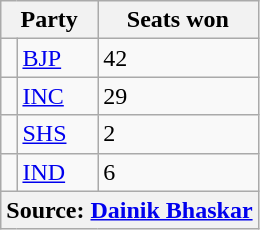<table class="sortable wikitable">
<tr>
<th colspan="2">Party</th>
<th>Seats won</th>
</tr>
<tr>
<td></td>
<td><a href='#'>BJP</a></td>
<td>42</td>
</tr>
<tr>
<td></td>
<td><a href='#'>INC</a></td>
<td>29</td>
</tr>
<tr>
<td></td>
<td><a href='#'>SHS</a></td>
<td>2</td>
</tr>
<tr>
<td></td>
<td><a href='#'>IND</a></td>
<td>6</td>
</tr>
<tr>
<th colspan="3">Source: <a href='#'>Dainik Bhaskar</a></th>
</tr>
</table>
